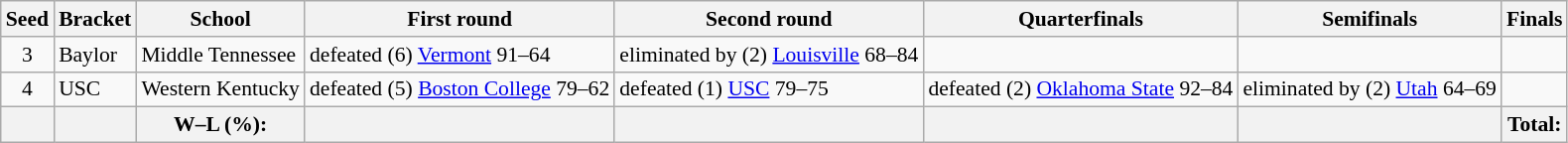<table class="wikitable" style="white-space:nowrap; font-size:90%;">
<tr>
<th>Seed</th>
<th>Bracket</th>
<th>School</th>
<th>First round</th>
<th>Second round</th>
<th>Quarterfinals</th>
<th>Semifinals</th>
<th>Finals</th>
</tr>
<tr>
<td align=center>3</td>
<td>Baylor</td>
<td>Middle Tennessee</td>
<td>defeated (6) <a href='#'>Vermont</a> 91–64</td>
<td>eliminated by (2) <a href='#'>Louisville</a> 68–84</td>
<td></td>
<td></td>
<td></td>
</tr>
<tr>
<td align=center>4</td>
<td>USC</td>
<td>Western Kentucky</td>
<td>defeated (5) <a href='#'>Boston College</a> 79–62</td>
<td>defeated (1) <a href='#'>USC</a> 79–75</td>
<td>defeated (2) <a href='#'>Oklahoma State</a> 92–84</td>
<td>eliminated by (2) <a href='#'>Utah</a> 64–69</td>
<td></td>
</tr>
<tr>
<th></th>
<th></th>
<th>W–L (%):</th>
<th></th>
<th></th>
<th></th>
<th></th>
<th> Total: </th>
</tr>
</table>
